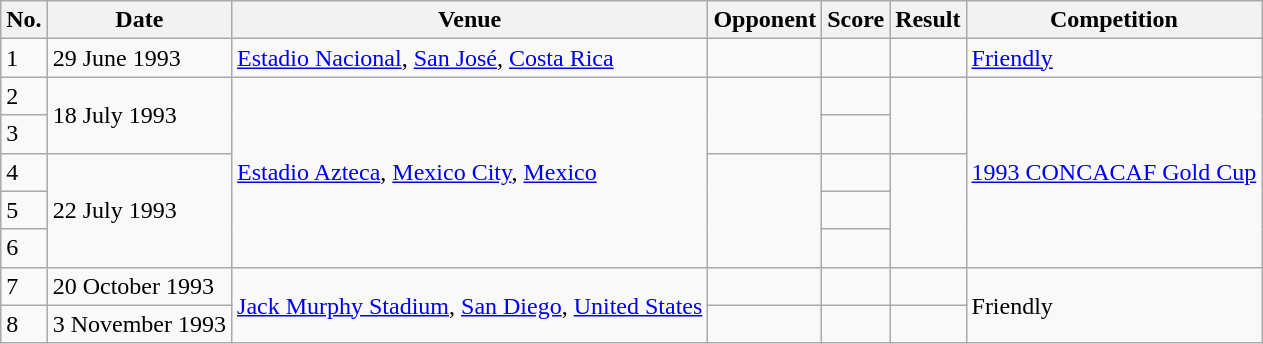<table class="wikitable">
<tr>
<th>No.</th>
<th>Date</th>
<th>Venue</th>
<th>Opponent</th>
<th>Score</th>
<th>Result</th>
<th>Competition</th>
</tr>
<tr>
<td>1</td>
<td>29 June 1993</td>
<td><a href='#'>Estadio Nacional</a>, <a href='#'>San José</a>, <a href='#'>Costa Rica</a></td>
<td></td>
<td></td>
<td></td>
<td><a href='#'>Friendly</a></td>
</tr>
<tr>
<td>2</td>
<td rowspan="2">18 July 1993</td>
<td rowspan="5"><a href='#'>Estadio Azteca</a>, <a href='#'>Mexico City</a>, <a href='#'>Mexico</a></td>
<td rowspan="2"></td>
<td></td>
<td rowspan="2"></td>
<td rowspan="5"><a href='#'>1993 CONCACAF Gold Cup</a></td>
</tr>
<tr>
<td>3</td>
<td></td>
</tr>
<tr>
<td>4</td>
<td rowspan="3">22 July 1993</td>
<td rowspan="3"></td>
<td></td>
<td rowspan="3"></td>
</tr>
<tr>
<td>5</td>
<td></td>
</tr>
<tr>
<td>6</td>
<td></td>
</tr>
<tr>
<td>7</td>
<td>20 October 1993</td>
<td rowspan="2"><a href='#'>Jack Murphy Stadium</a>, <a href='#'>San Diego</a>, <a href='#'>United States</a></td>
<td></td>
<td></td>
<td></td>
<td rowspan="2">Friendly</td>
</tr>
<tr>
<td>8</td>
<td>3 November 1993</td>
<td></td>
<td></td>
<td></td>
</tr>
</table>
